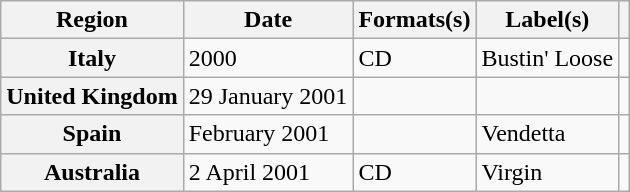<table class="wikitable plainrowheaders">
<tr>
<th scope="col">Region</th>
<th scope="col">Date</th>
<th scope="col">Formats(s)</th>
<th scope="col">Label(s)</th>
<th scope="col"></th>
</tr>
<tr>
<th scope="row">Italy</th>
<td>2000</td>
<td>CD</td>
<td>Bustin' Loose</td>
<td></td>
</tr>
<tr>
<th scope="row">United Kingdom</th>
<td>29 January 2001</td>
<td></td>
<td></td>
<td></td>
</tr>
<tr>
<th scope="row">Spain</th>
<td>February 2001</td>
<td></td>
<td>Vendetta</td>
<td></td>
</tr>
<tr>
<th scope="row">Australia</th>
<td>2 April 2001</td>
<td>CD</td>
<td>Virgin</td>
<td></td>
</tr>
</table>
